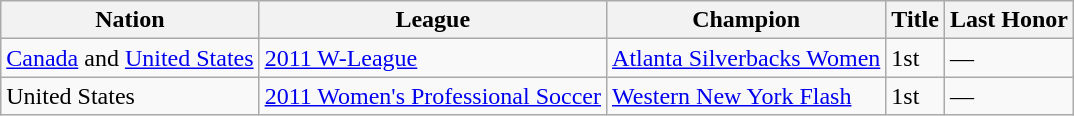<table class="wikitable">
<tr>
<th>Nation</th>
<th>League</th>
<th>Champion</th>
<th>Title</th>
<th>Last Honor</th>
</tr>
<tr>
<td> <a href='#'>Canada</a> and <a href='#'>United States</a></td>
<td><a href='#'>2011 W-League</a></td>
<td><a href='#'>Atlanta Silverbacks Women</a></td>
<td>1st</td>
<td>—</td>
</tr>
<tr>
<td> United States</td>
<td><a href='#'>2011 Women's Professional Soccer</a></td>
<td><a href='#'>Western New York Flash</a></td>
<td>1st</td>
<td>—</td>
</tr>
</table>
